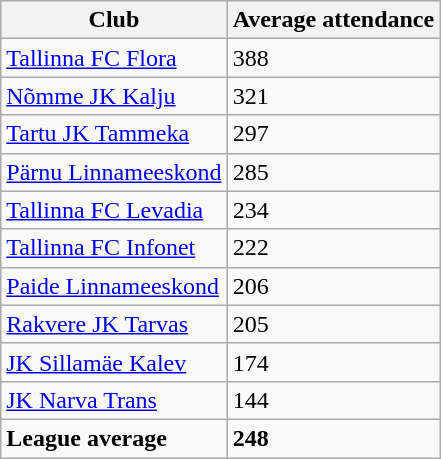<table class="wikitable sortable">
<tr>
<th>Club</th>
<th>Average attendance</th>
</tr>
<tr>
<td><a href='#'>Tallinna FC Flora</a></td>
<td>388</td>
</tr>
<tr>
<td><a href='#'>Nõmme JK Kalju</a></td>
<td>321</td>
</tr>
<tr>
<td><a href='#'>Tartu JK Tammeka</a></td>
<td>297</td>
</tr>
<tr>
<td><a href='#'>Pärnu Linnameeskond</a></td>
<td>285</td>
</tr>
<tr>
<td><a href='#'>Tallinna FC Levadia</a></td>
<td>234</td>
</tr>
<tr>
<td><a href='#'>Tallinna FC Infonet</a></td>
<td>222</td>
</tr>
<tr>
<td><a href='#'>Paide Linnameeskond</a></td>
<td>206</td>
</tr>
<tr>
<td><a href='#'>Rakvere JK Tarvas</a></td>
<td>205</td>
</tr>
<tr>
<td><a href='#'>JK Sillamäe Kalev</a></td>
<td>174</td>
</tr>
<tr>
<td><a href='#'>JK Narva Trans</a></td>
<td>144</td>
</tr>
<tr>
<td><strong>League average</strong></td>
<td><strong>248</strong></td>
</tr>
</table>
